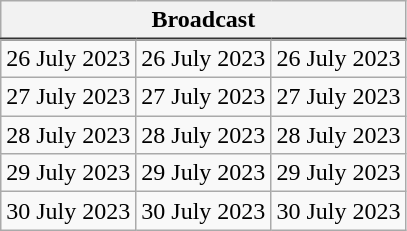<table class=wikitable style="text-align:center;">
<tr>
<th colspan=4>Broadcast</th>
</tr>
<tr style="border-top: 2px solid #333333;">
</tr>
<tr>
<td>26 July 2023 </td>
<td>26 July 2023 </td>
<td>26 July 2023 </td>
</tr>
<tr>
<td>27 July 2023 </td>
<td>27 July 2023 </td>
<td>27 July 2023 </td>
</tr>
<tr>
<td>28 July 2023 </td>
<td>28 July 2023 </td>
<td>28 July 2023 </td>
</tr>
<tr>
<td>29 July 2023 </td>
<td>29 July 2023 </td>
<td>29 July 2023 </td>
</tr>
<tr>
<td>30 July 2023 </td>
<td>30 July 2023 </td>
<td>30 July 2023 </td>
</tr>
</table>
